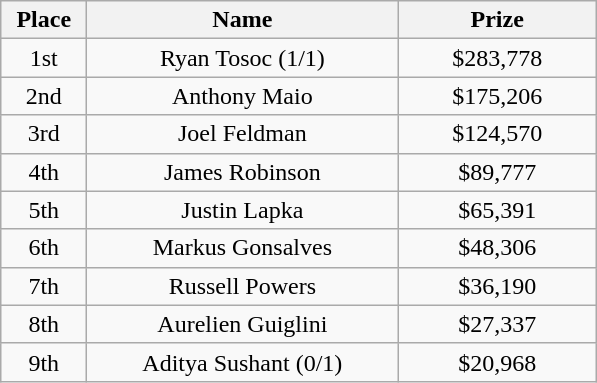<table class="wikitable">
<tr>
<th width="50">Place</th>
<th width="200">Name</th>
<th width="125">Prize</th>
</tr>
<tr>
<td align = "center">1st</td>
<td align = "center">Ryan Tosoc (1/1)</td>
<td align = "center">$283,778</td>
</tr>
<tr>
<td align = "center">2nd</td>
<td align = "center">Anthony Maio</td>
<td align = "center">$175,206</td>
</tr>
<tr>
<td align = "center">3rd</td>
<td align = "center">Joel Feldman</td>
<td align = "center">$124,570</td>
</tr>
<tr>
<td align = "center">4th</td>
<td align = "center">James Robinson</td>
<td align = "center">$89,777</td>
</tr>
<tr>
<td align = "center">5th</td>
<td align = "center">Justin Lapka</td>
<td align = "center">$65,391</td>
</tr>
<tr>
<td align = "center">6th</td>
<td align = "center">Markus Gonsalves</td>
<td align = "center">$48,306</td>
</tr>
<tr>
<td align = "center">7th</td>
<td align = "center">Russell Powers</td>
<td align = "center">$36,190</td>
</tr>
<tr>
<td align = "center">8th</td>
<td align = "center">Aurelien Guiglini</td>
<td align = "center">$27,337</td>
</tr>
<tr>
<td align = "center">9th</td>
<td align = "center">Aditya Sushant (0/1)</td>
<td align = "center">$20,968</td>
</tr>
</table>
